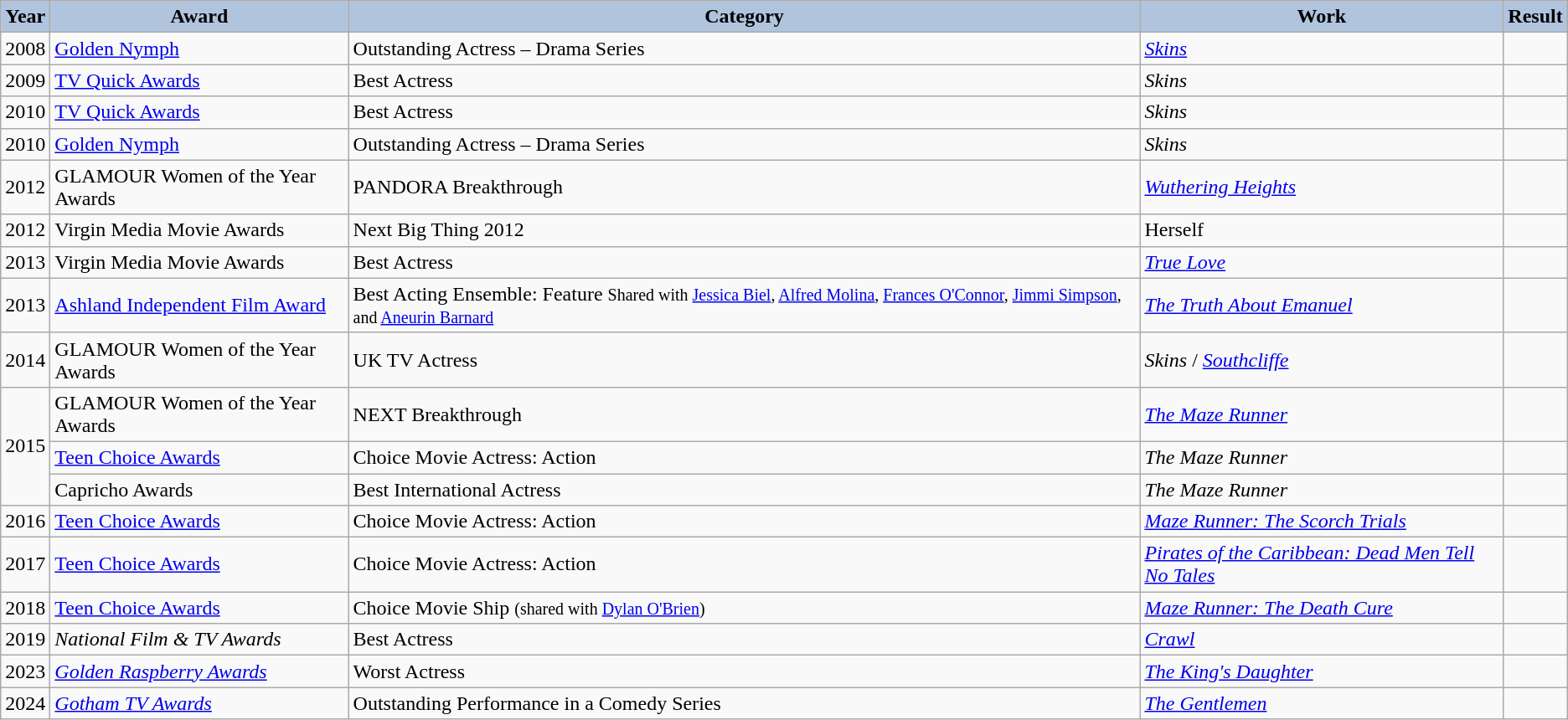<table class="wikitable sortable">
<tr style="text-align:center;">
<th style="background:#B0C4DE">Year</th>
<th style="background:#B0C4DE">Award</th>
<th style="background:#B0C4DE">Category</th>
<th style="background:#B0C4DE">Work</th>
<th style="background:#B0C4DE">Result</th>
</tr>
<tr>
<td>2008</td>
<td><a href='#'>Golden Nymph</a></td>
<td>Outstanding Actress – Drama Series</td>
<td><em><a href='#'>Skins</a></em></td>
<td></td>
</tr>
<tr>
<td>2009</td>
<td><a href='#'>TV Quick Awards</a></td>
<td>Best Actress</td>
<td><em>Skins</em></td>
<td></td>
</tr>
<tr>
<td>2010</td>
<td><a href='#'>TV Quick Awards</a></td>
<td>Best Actress</td>
<td><em>Skins</em></td>
<td></td>
</tr>
<tr>
<td>2010</td>
<td><a href='#'>Golden Nymph</a></td>
<td>Outstanding Actress – Drama Series</td>
<td><em>Skins</em></td>
<td></td>
</tr>
<tr>
<td>2012</td>
<td>GLAMOUR Women of the Year Awards</td>
<td>PANDORA Breakthrough</td>
<td><em><a href='#'>Wuthering Heights</a></em></td>
<td></td>
</tr>
<tr>
<td>2012</td>
<td>Virgin Media Movie Awards</td>
<td>Next Big Thing 2012</td>
<td>Herself</td>
<td></td>
</tr>
<tr>
<td>2013</td>
<td>Virgin Media Movie Awards</td>
<td>Best Actress</td>
<td><em><a href='#'>True Love</a></em></td>
<td></td>
</tr>
<tr>
<td>2013</td>
<td><a href='#'>Ashland Independent Film Award</a></td>
<td>Best Acting Ensemble: Feature <small> Shared with <a href='#'>Jessica Biel</a>, <a href='#'>Alfred Molina</a>, <a href='#'>Frances O'Connor</a>, <a href='#'>Jimmi Simpson</a>, and <a href='#'>Aneurin Barnard</a> </small></td>
<td><em><a href='#'>The Truth About Emanuel</a></em></td>
<td></td>
</tr>
<tr>
<td>2014</td>
<td>GLAMOUR Women of the Year Awards</td>
<td>UK TV Actress</td>
<td><em>Skins</em> / <em><a href='#'>Southcliffe</a></em></td>
<td></td>
</tr>
<tr>
<td rowspan=3>2015</td>
<td>GLAMOUR Women of the Year Awards</td>
<td>NEXT Breakthrough</td>
<td><em><a href='#'>The Maze Runner</a></em></td>
<td></td>
</tr>
<tr>
<td><a href='#'>Teen Choice Awards</a></td>
<td>Choice Movie Actress: Action</td>
<td><em>The Maze Runner</em></td>
<td></td>
</tr>
<tr>
<td>Capricho Awards</td>
<td>Best International Actress</td>
<td><em>The Maze Runner</em></td>
<td></td>
</tr>
<tr>
<td>2016</td>
<td><a href='#'>Teen Choice Awards</a></td>
<td>Choice Movie Actress: Action</td>
<td><em><a href='#'>Maze Runner: The Scorch Trials</a></em></td>
<td></td>
</tr>
<tr>
<td>2017</td>
<td><a href='#'>Teen Choice Awards</a></td>
<td>Choice Movie Actress: Action</td>
<td><em><a href='#'>Pirates of the Caribbean: Dead Men Tell No Tales</a></em></td>
<td></td>
</tr>
<tr>
<td>2018</td>
<td><a href='#'>Teen Choice Awards</a></td>
<td>Choice Movie Ship <small>(shared with <a href='#'>Dylan O'Brien</a>)</small></td>
<td><em><a href='#'>Maze Runner: The Death Cure</a></em></td>
<td></td>
</tr>
<tr>
<td>2019</td>
<td><em>National Film & TV Awards</em></td>
<td>Best Actress</td>
<td><em><a href='#'>Crawl</a></em></td>
<td></td>
</tr>
<tr>
<td>2023</td>
<td><em><a href='#'>Golden Raspberry Awards</a></em></td>
<td>Worst Actress</td>
<td><em><a href='#'>The King's Daughter</a></em></td>
<td></td>
</tr>
<tr>
<td>2024</td>
<td><em><a href='#'>Gotham TV Awards</a></em></td>
<td>Outstanding Performance in a Comedy Series</td>
<td><em><a href='#'>The Gentlemen</a></em></td>
<td></td>
</tr>
</table>
